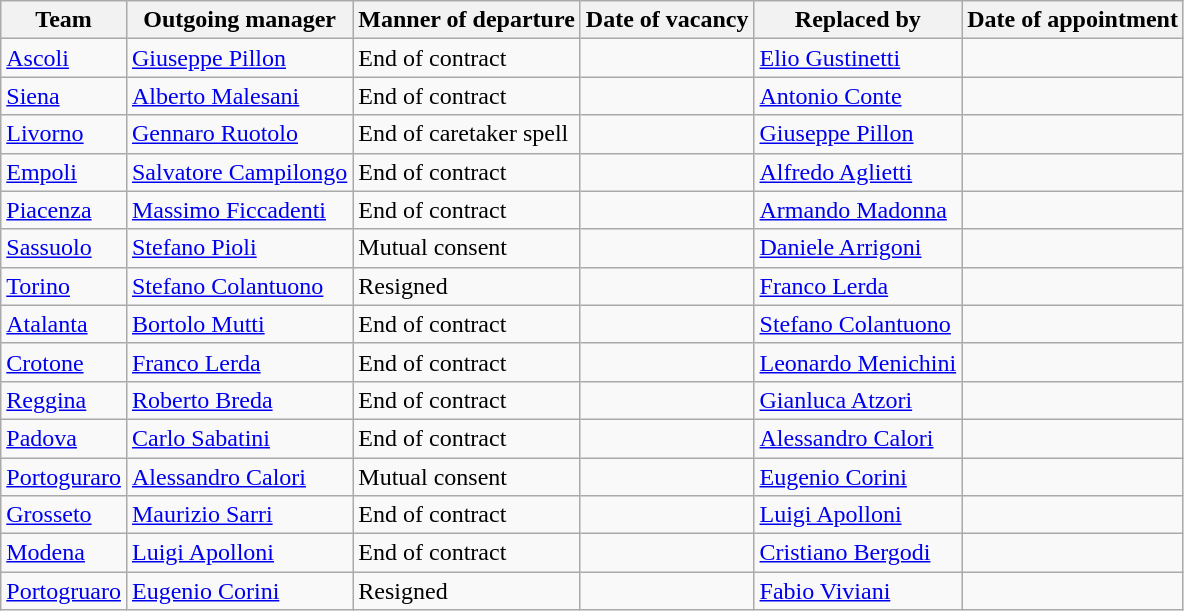<table class="wikitable sortable">
<tr>
<th>Team</th>
<th>Outgoing manager</th>
<th>Manner of departure</th>
<th>Date of vacancy</th>
<th>Replaced by</th>
<th>Date of appointment</th>
</tr>
<tr>
<td><a href='#'>Ascoli</a></td>
<td><a href='#'>Giuseppe Pillon</a></td>
<td>End of contract</td>
<td></td>
<td><a href='#'>Elio Gustinetti</a></td>
<td></td>
</tr>
<tr>
<td><a href='#'>Siena</a></td>
<td><a href='#'>Alberto Malesani</a></td>
<td>End of contract</td>
<td></td>
<td><a href='#'>Antonio Conte</a></td>
<td></td>
</tr>
<tr>
<td><a href='#'>Livorno</a></td>
<td><a href='#'>Gennaro Ruotolo</a></td>
<td>End of caretaker spell</td>
<td></td>
<td><a href='#'>Giuseppe Pillon</a></td>
<td></td>
</tr>
<tr>
<td><a href='#'>Empoli</a></td>
<td><a href='#'>Salvatore Campilongo</a></td>
<td>End of contract</td>
<td></td>
<td><a href='#'>Alfredo Aglietti</a></td>
<td></td>
</tr>
<tr>
<td><a href='#'>Piacenza</a></td>
<td><a href='#'>Massimo Ficcadenti</a></td>
<td>End of contract</td>
<td></td>
<td><a href='#'>Armando Madonna</a></td>
<td></td>
</tr>
<tr>
<td><a href='#'>Sassuolo</a></td>
<td><a href='#'>Stefano Pioli</a></td>
<td>Mutual consent</td>
<td></td>
<td><a href='#'>Daniele Arrigoni</a></td>
<td></td>
</tr>
<tr>
<td><a href='#'>Torino</a></td>
<td><a href='#'>Stefano Colantuono</a></td>
<td>Resigned</td>
<td></td>
<td><a href='#'>Franco Lerda</a></td>
<td></td>
</tr>
<tr>
<td><a href='#'>Atalanta</a></td>
<td><a href='#'>Bortolo Mutti</a></td>
<td>End of contract</td>
<td></td>
<td><a href='#'>Stefano Colantuono</a></td>
<td></td>
</tr>
<tr>
<td><a href='#'>Crotone</a></td>
<td><a href='#'>Franco Lerda</a></td>
<td>End of contract</td>
<td></td>
<td><a href='#'>Leonardo Menichini</a></td>
<td></td>
</tr>
<tr>
<td><a href='#'>Reggina</a></td>
<td><a href='#'>Roberto Breda</a></td>
<td>End of contract</td>
<td></td>
<td><a href='#'>Gianluca Atzori</a></td>
<td></td>
</tr>
<tr>
<td><a href='#'>Padova</a></td>
<td><a href='#'>Carlo Sabatini</a></td>
<td>End of contract</td>
<td></td>
<td><a href='#'>Alessandro Calori</a></td>
<td></td>
</tr>
<tr>
<td><a href='#'>Portoguraro</a></td>
<td><a href='#'>Alessandro Calori</a></td>
<td>Mutual consent</td>
<td></td>
<td><a href='#'>Eugenio Corini</a></td>
<td></td>
</tr>
<tr>
<td><a href='#'>Grosseto</a></td>
<td><a href='#'>Maurizio Sarri</a></td>
<td>End of contract</td>
<td></td>
<td><a href='#'>Luigi Apolloni</a></td>
<td></td>
</tr>
<tr>
<td><a href='#'>Modena</a></td>
<td><a href='#'>Luigi Apolloni</a></td>
<td>End of contract</td>
<td></td>
<td><a href='#'>Cristiano Bergodi</a></td>
<td></td>
</tr>
<tr>
<td><a href='#'>Portogruaro</a></td>
<td><a href='#'>Eugenio Corini</a></td>
<td>Resigned</td>
<td></td>
<td><a href='#'>Fabio Viviani</a></td>
<td></td>
</tr>
</table>
